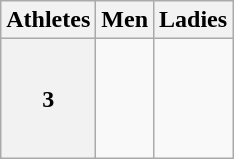<table class="wikitable">
<tr>
<th>Athletes</th>
<th>Men</th>
<th>Ladies</th>
</tr>
<tr>
<th>3</th>
<td valign=top><br><br><br><br></td>
<td valign=top><br><br></td>
</tr>
</table>
